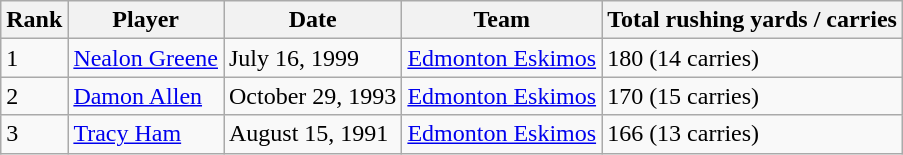<table class="wikitable sortable">
<tr style="white-space: nowrap;">
<th>Rank</th>
<th>Player</th>
<th>Date</th>
<th>Team</th>
<th>Total rushing yards / carries</th>
</tr>
<tr>
<td>1</td>
<td><a href='#'>Nealon Greene</a></td>
<td>July 16, 1999</td>
<td><a href='#'>Edmonton Eskimos</a></td>
<td>180 (14 carries)</td>
</tr>
<tr>
<td>2</td>
<td><a href='#'>Damon Allen</a></td>
<td>October 29, 1993</td>
<td><a href='#'>Edmonton Eskimos</a></td>
<td>170 (15 carries)</td>
</tr>
<tr>
<td>3</td>
<td><a href='#'>Tracy Ham</a></td>
<td>August 15, 1991</td>
<td><a href='#'>Edmonton Eskimos</a></td>
<td>166 (13 carries)</td>
</tr>
</table>
